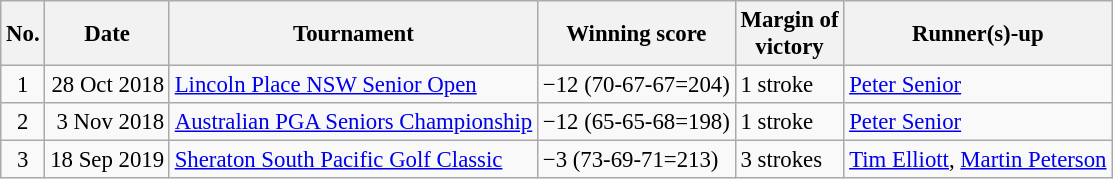<table class="wikitable" style="font-size:95%;">
<tr>
<th>No.</th>
<th>Date</th>
<th>Tournament</th>
<th>Winning score</th>
<th>Margin of<br>victory</th>
<th>Runner(s)-up</th>
</tr>
<tr>
<td align=center>1</td>
<td align=right>28 Oct 2018</td>
<td><a href='#'>Lincoln Place NSW Senior Open</a></td>
<td>−12 (70-67-67=204)</td>
<td>1 stroke</td>
<td> <a href='#'>Peter Senior</a></td>
</tr>
<tr>
<td align=center>2</td>
<td align=right>3 Nov 2018</td>
<td><a href='#'>Australian PGA Seniors Championship</a></td>
<td>−12 (65-65-68=198)</td>
<td>1 stroke</td>
<td> <a href='#'>Peter Senior</a></td>
</tr>
<tr>
<td align=center>3</td>
<td align=right>18 Sep 2019</td>
<td><a href='#'>Sheraton South Pacific Golf Classic</a></td>
<td>−3 (73-69-71=213)</td>
<td>3 strokes</td>
<td> <a href='#'>Tim Elliott</a>,  <a href='#'>Martin Peterson</a></td>
</tr>
</table>
